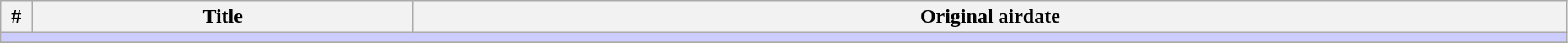<table class="wikitable" width="98%">
<tr>
<th width="2%">#</th>
<th>Title</th>
<th>Original airdate</th>
</tr>
<tr>
<td colspan="3" bgcolor="#CCF"></td>
</tr>
<tr>
</tr>
</table>
